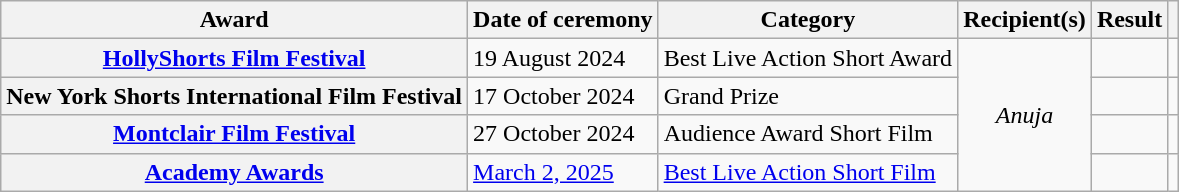<table class="wikitable sortable plainrowheaders">
<tr>
<th scope="col">Award</th>
<th scope="col">Date of ceremony</th>
<th scope="col">Category</th>
<th scope="col">Recipient(s)</th>
<th scope="col">Result</th>
<th scope="col" class="unsortable"></th>
</tr>
<tr>
<th scope="row"><a href='#'>HollyShorts Film Festival</a></th>
<td>19 August 2024</td>
<td>Best Live Action Short Award</td>
<td align="center" rowspan=4><em>Anuja</em></td>
<td></td>
<td align="center"></td>
</tr>
<tr>
<th scope="row">New York Shorts International Film Festival</th>
<td>17 October 2024</td>
<td>Grand Prize</td>
<td></td>
<td align="center"></td>
</tr>
<tr>
<th scope="row"><a href='#'>Montclair Film Festival</a></th>
<td>27 October 2024</td>
<td>Audience Award Short Film</td>
<td></td>
<td align="center"></td>
</tr>
<tr>
<th scope="row"><a href='#'>Academy Awards</a></th>
<td><a href='#'>March 2, 2025</a></td>
<td><a href='#'>Best Live Action Short Film</a></td>
<td></td>
<td align="center"></td>
</tr>
</table>
